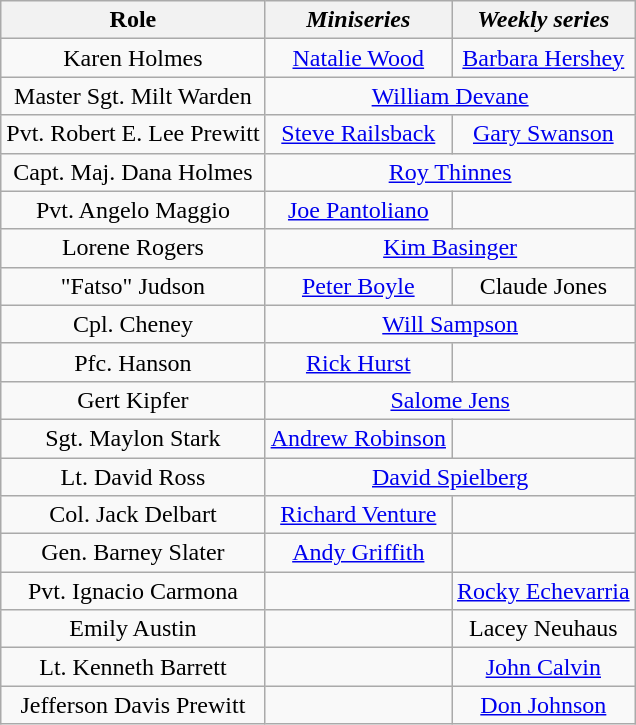<table class="wikitable plainrowheaders" style="text-align:center;">
<tr>
<th>Role</th>
<th><em>Miniseries</em></th>
<th><em>Weekly series</em></th>
</tr>
<tr>
<td>Karen Holmes</td>
<td><a href='#'>Natalie Wood</a></td>
<td><a href='#'>Barbara Hershey</a></td>
</tr>
<tr>
<td>Master Sgt. Milt Warden</td>
<td colspan="2"><a href='#'>William Devane</a></td>
</tr>
<tr>
<td>Pvt. Robert E. Lee Prewitt</td>
<td><a href='#'>Steve Railsback</a></td>
<td><a href='#'>Gary Swanson</a></td>
</tr>
<tr>
<td>Capt. Maj. Dana Holmes</td>
<td colspan="2"><a href='#'>Roy Thinnes</a></td>
</tr>
<tr>
<td>Pvt. Angelo Maggio</td>
<td><a href='#'>Joe Pantoliano</a></td>
<td></td>
</tr>
<tr>
<td>Lorene Rogers</td>
<td colspan="2"><a href='#'>Kim Basinger</a></td>
</tr>
<tr>
<td>"Fatso" Judson</td>
<td><a href='#'>Peter Boyle</a></td>
<td>Claude Jones</td>
</tr>
<tr>
<td>Cpl. Cheney</td>
<td colspan="2"><a href='#'>Will Sampson</a></td>
</tr>
<tr>
<td>Pfc. Hanson</td>
<td><a href='#'>Rick Hurst</a></td>
<td></td>
</tr>
<tr>
<td>Gert Kipfer</td>
<td colspan="2"><a href='#'>Salome Jens</a></td>
</tr>
<tr>
<td>Sgt. Maylon Stark</td>
<td><a href='#'>Andrew Robinson</a></td>
<td></td>
</tr>
<tr>
<td>Lt. David Ross</td>
<td colspan="2"><a href='#'>David Spielberg</a></td>
</tr>
<tr>
<td>Col. Jack Delbart</td>
<td><a href='#'>Richard Venture</a></td>
<td></td>
</tr>
<tr>
<td>Gen. Barney Slater</td>
<td><a href='#'>Andy Griffith</a></td>
<td></td>
</tr>
<tr>
<td>Pvt. Ignacio Carmona</td>
<td></td>
<td><a href='#'>Rocky Echevarria</a></td>
</tr>
<tr>
<td>Emily Austin</td>
<td></td>
<td>Lacey Neuhaus</td>
</tr>
<tr>
<td>Lt. Kenneth Barrett</td>
<td></td>
<td><a href='#'>John Calvin</a></td>
</tr>
<tr>
<td>Jefferson Davis Prewitt</td>
<td></td>
<td><a href='#'>Don Johnson</a></td>
</tr>
</table>
